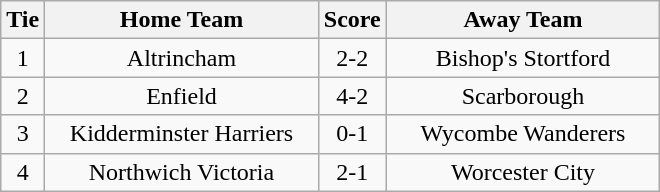<table class="wikitable" style="text-align:center;">
<tr>
<th width=20>Tie</th>
<th width=175>Home Team</th>
<th width=20>Score</th>
<th width=175>Away Team</th>
</tr>
<tr>
<td>1</td>
<td>Altrincham</td>
<td>2-2</td>
<td>Bishop's Stortford</td>
</tr>
<tr>
<td>2</td>
<td>Enfield</td>
<td>4-2</td>
<td>Scarborough</td>
</tr>
<tr>
<td>3</td>
<td>Kidderminster Harriers</td>
<td>0-1</td>
<td>Wycombe Wanderers</td>
</tr>
<tr>
<td>4</td>
<td>Northwich Victoria</td>
<td>2-1</td>
<td>Worcester City</td>
</tr>
</table>
